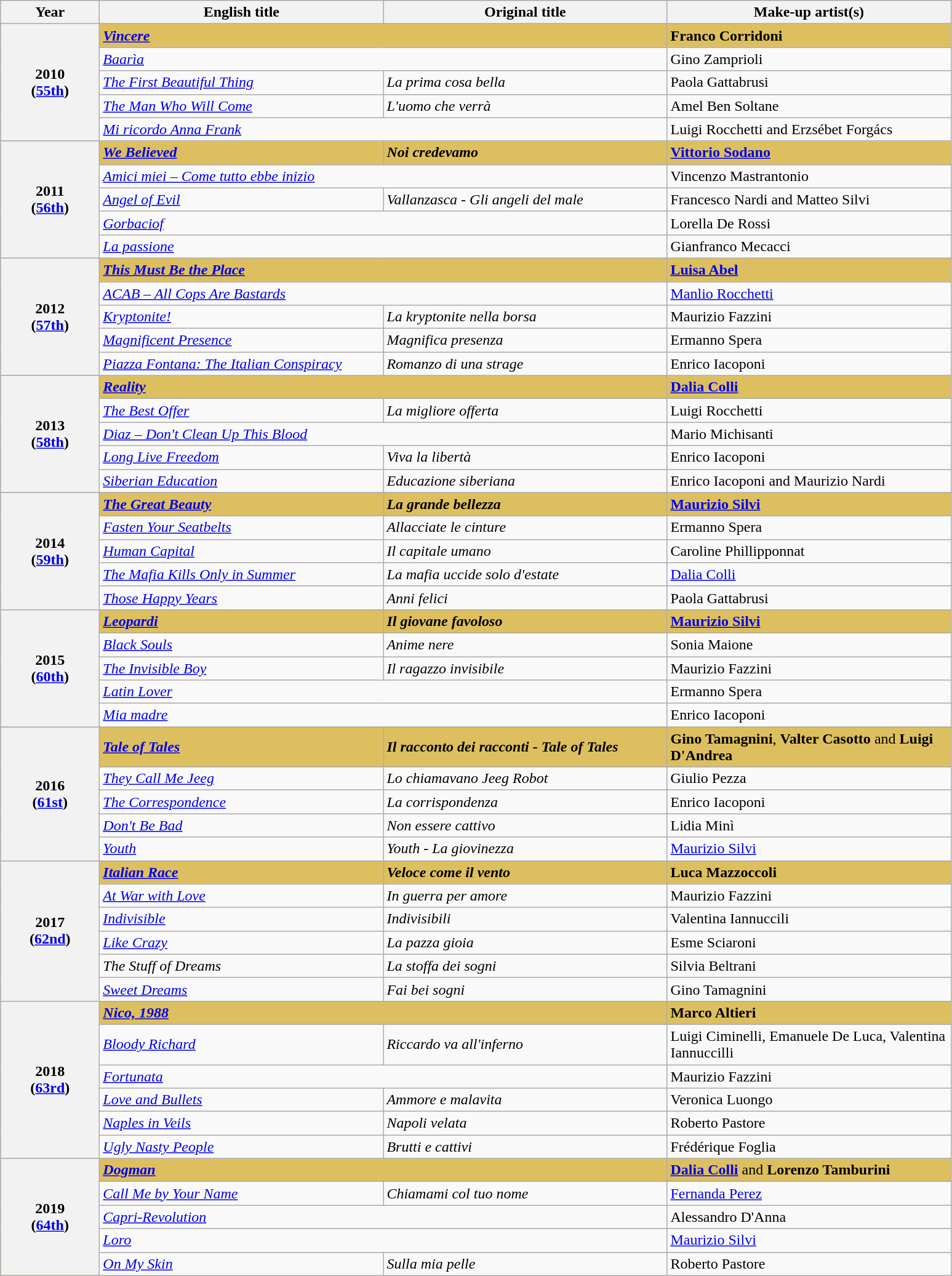<table class="wikitable">
<tr>
<th width="100">Year</th>
<th width="300">English title</th>
<th width="300">Original title</th>
<th width="300">Make-up artist(s)</th>
</tr>
<tr style="background:#DDBF5F;">
<th rowspan="5" align="center">2010<br>(<a href='#'>55th</a>)</th>
<td colspan="2"><strong><em><a href='#'>Vincere</a></em></strong></td>
<td><strong>Franco Corridoni</strong></td>
</tr>
<tr>
<td colspan="2"><em><a href='#'>Baarìa</a></em></td>
<td>Gino Zamprioli</td>
</tr>
<tr>
<td><em><a href='#'>The First Beautiful Thing</a></em></td>
<td><em>La prima cosa bella</em></td>
<td>Paola Gattabrusi</td>
</tr>
<tr>
<td><em><a href='#'>The Man Who Will Come</a></em></td>
<td><em>L'uomo che verrà</em></td>
<td>Amel Ben Soltane</td>
</tr>
<tr>
<td colspan="2"><em><a href='#'>Mi ricordo Anna Frank</a></em></td>
<td>Luigi Rocchetti and Erzsébet Forgács</td>
</tr>
<tr style="background:#DDBF5F;">
<th rowspan="5" align="center">2011<br>(<a href='#'>56th</a>)</th>
<td><strong><em><a href='#'>We Believed</a></em></strong></td>
<td><strong><em>Noi credevamo</em></strong></td>
<td><strong><a href='#'>Vittorio Sodano</a></strong></td>
</tr>
<tr>
<td colspan="2"><em><a href='#'>Amici miei – Come tutto ebbe inizio</a></em></td>
<td>Vincenzo Mastrantonio</td>
</tr>
<tr>
<td><em><a href='#'>Angel of Evil</a></em></td>
<td><em>Vallanzasca - Gli angeli del male</em></td>
<td>Francesco Nardi and Matteo Silvi</td>
</tr>
<tr>
<td colspan="2"><em><a href='#'>Gorbaciof</a></em></td>
<td>Lorella De Rossi</td>
</tr>
<tr>
<td colspan="2"><em><a href='#'>La passione</a></em></td>
<td>Gianfranco Mecacci</td>
</tr>
<tr style="background:#DDBF5F;">
<th rowspan="5" align="center">2012<br>(<a href='#'>57th</a>)</th>
<td colspan="2"><strong><em><a href='#'>This Must Be the Place</a></em></strong></td>
<td><strong><a href='#'>Luisa Abel</a></strong></td>
</tr>
<tr>
<td colspan="2"><em><a href='#'>ACAB – All Cops Are Bastards</a></em></td>
<td><a href='#'>Manlio Rocchetti</a></td>
</tr>
<tr>
<td><em><a href='#'>Kryptonite!</a></em></td>
<td><em>La kryptonite nella borsa</em></td>
<td>Maurizio Fazzini</td>
</tr>
<tr>
<td><em><a href='#'>Magnificent Presence</a></em></td>
<td><em>Magnifica presenza</em></td>
<td>Ermanno Spera</td>
</tr>
<tr>
<td><em><a href='#'>Piazza Fontana: The Italian Conspiracy</a></em></td>
<td><em>Romanzo di una strage</em></td>
<td>Enrico Iacoponi</td>
</tr>
<tr style="background:#DDBF5F;">
<th rowspan="5" align="center">2013<br>(<a href='#'>58th</a>)</th>
<td colspan="2"><strong><em><a href='#'>Reality</a></em></strong></td>
<td><strong><a href='#'>Dalia Colli</a></strong></td>
</tr>
<tr>
<td><em><a href='#'>The Best Offer</a></em></td>
<td><em>La migliore offerta</em></td>
<td>Luigi Rocchetti</td>
</tr>
<tr>
<td colspan="2"><em><a href='#'>Diaz – Don't Clean Up This Blood</a></em></td>
<td>Mario Michisanti</td>
</tr>
<tr>
<td><em><a href='#'>Long Live Freedom</a></em></td>
<td><em>Viva la libertà</em></td>
<td>Enrico Iacoponi</td>
</tr>
<tr>
<td><em><a href='#'>Siberian Education</a></em></td>
<td><em>Educazione siberiana</em></td>
<td>Enrico Iacoponi and Maurizio Nardi</td>
</tr>
<tr style="background:#DDBF5F;">
<th rowspan="5" align="center">2014<br>(<a href='#'>59th</a>)</th>
<td><strong><em><a href='#'>The Great Beauty</a></em></strong></td>
<td><strong><em>La grande bellezza</em></strong></td>
<td><strong><a href='#'>Maurizio Silvi</a></strong></td>
</tr>
<tr>
<td><em><a href='#'>Fasten Your Seatbelts</a></em></td>
<td><em>Allacciate le cinture</em></td>
<td>Ermanno Spera</td>
</tr>
<tr>
<td><em><a href='#'>Human Capital</a></em></td>
<td><em>Il capitale umano</em></td>
<td>Caroline Phillipponnat</td>
</tr>
<tr>
<td><em><a href='#'>The Mafia Kills Only in Summer</a></em></td>
<td><em>La mafia uccide solo d'estate</em></td>
<td><a href='#'>Dalia Colli</a></td>
</tr>
<tr>
<td><em><a href='#'>Those Happy Years</a></em></td>
<td><em>Anni felici</em></td>
<td>Paola Gattabrusi</td>
</tr>
<tr style="background:#DDBF5F;">
<th rowspan="5" align="center">2015<br>(<a href='#'>60th</a>)</th>
<td><strong><em><a href='#'>Leopardi</a></em></strong></td>
<td><strong><em>Il giovane favoloso</em></strong></td>
<td><strong><a href='#'>Maurizio Silvi</a></strong></td>
</tr>
<tr>
<td><em><a href='#'>Black Souls</a></em></td>
<td><em>Anime nere</em></td>
<td>Sonia Maione</td>
</tr>
<tr>
<td><em><a href='#'>The Invisible Boy</a></em></td>
<td><em>Il ragazzo invisibile</em></td>
<td>Maurizio Fazzini</td>
</tr>
<tr>
<td colspan="2"><em><a href='#'>Latin Lover</a></em></td>
<td>Ermanno Spera</td>
</tr>
<tr>
<td colspan="2"><em><a href='#'>Mia madre</a></em></td>
<td>Enrico Iacoponi</td>
</tr>
<tr style="background:#DDBF5F;">
<th rowspan="5" align="center">2016<br>(<a href='#'>61st</a>)</th>
<td><strong><em><a href='#'>Tale of Tales</a></em></strong></td>
<td><strong><em>Il racconto dei racconti - Tale of Tales</em></strong></td>
<td><strong>Gino Tamagnini</strong>, <strong>Valter Casotto</strong> and <strong>Luigi D'Andrea</strong></td>
</tr>
<tr>
<td><em><a href='#'>They Call Me Jeeg</a></em></td>
<td><em>Lo chiamavano Jeeg Robot</em></td>
<td>Giulio Pezza</td>
</tr>
<tr>
<td><em><a href='#'>The Correspondence</a></em></td>
<td><em>La corrispondenza</em></td>
<td>Enrico Iacoponi</td>
</tr>
<tr>
<td><em><a href='#'>Don't Be Bad</a></em></td>
<td><em>Non essere cattivo</em></td>
<td>Lidia Minì</td>
</tr>
<tr>
<td><em><a href='#'>Youth</a></em></td>
<td><em>Youth - La giovinezza</em></td>
<td><a href='#'>Maurizio Silvi</a></td>
</tr>
<tr style="background:#DDBF5F;">
<th rowspan="6" align="center">2017<br>(<a href='#'>62nd</a>)</th>
<td><strong><em><a href='#'>Italian Race</a></em></strong></td>
<td><strong><em>Veloce come il vento</em></strong></td>
<td><strong>Luca Mazzoccoli</strong></td>
</tr>
<tr>
<td><em><a href='#'>At War with Love</a></em></td>
<td><em>In guerra per amore</em></td>
<td>Maurizio Fazzini</td>
</tr>
<tr>
<td><em><a href='#'>Indivisible</a></em></td>
<td><em>Indivisibili</em></td>
<td>Valentina Iannuccili</td>
</tr>
<tr>
<td><em><a href='#'>Like Crazy</a></em></td>
<td><em>La pazza gioia</em></td>
<td>Esme Sciaroni</td>
</tr>
<tr>
<td><em>The Stuff of Dreams</em></td>
<td><em>La stoffa dei sogni</em></td>
<td>Silvia Beltrani</td>
</tr>
<tr>
<td><em><a href='#'>Sweet Dreams</a></em></td>
<td><em>Fai bei sogni</em></td>
<td>Gino Tamagnini</td>
</tr>
<tr style="background:#DDBF5F;">
<th rowspan="6" align="center">2018<br>(<a href='#'>63rd</a>)</th>
<td colspan="2"><strong><em><a href='#'>Nico, 1988</a></em></strong></td>
<td><strong>Marco Altieri</strong></td>
</tr>
<tr>
<td><em><a href='#'>Bloody Richard</a></em></td>
<td><em>Riccardo va all'inferno</em></td>
<td>Luigi Ciminelli, Emanuele De Luca, Valentina Iannuccilli</td>
</tr>
<tr>
<td colspan="2"><em><a href='#'>Fortunata</a></em></td>
<td>Maurizio Fazzini</td>
</tr>
<tr>
<td><em><a href='#'>Love and Bullets</a></em></td>
<td><em>Ammore e malavita</em></td>
<td>Veronica Luongo</td>
</tr>
<tr>
<td><em><a href='#'>Naples in Veils</a></em></td>
<td><em>Napoli velata</em></td>
<td>Roberto Pastore</td>
</tr>
<tr>
<td><em><a href='#'>Ugly Nasty People</a></em></td>
<td><em>Brutti e cattivi</em></td>
<td>Frédérique Foglia</td>
</tr>
<tr style="background:#DDBF5F;">
<th rowspan="5" align="center">2019<br>(<a href='#'>64th</a>)</th>
<td colspan="2"><strong><em><a href='#'>Dogman</a></em></strong></td>
<td><strong><a href='#'>Dalia Colli</a></strong> and <strong>Lorenzo Tamburini</strong></td>
</tr>
<tr>
<td><em><a href='#'>Call Me by Your Name</a></em></td>
<td><em>Chiamami col tuo nome</em></td>
<td><a href='#'>Fernanda Perez</a></td>
</tr>
<tr>
<td colspan="2"><em><a href='#'>Capri-Revolution</a></em></td>
<td>Alessandro D'Anna</td>
</tr>
<tr>
<td colspan="2"><em><a href='#'>Loro</a></em></td>
<td><a href='#'>Maurizio Silvi</a></td>
</tr>
<tr>
<td><em><a href='#'>On My Skin</a></em></td>
<td><em>Sulla mia pelle</em></td>
<td>Roberto Pastore</td>
</tr>
</table>
